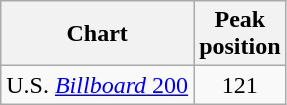<table class="wikitable sortable">
<tr>
<th>Chart</th>
<th>Peak<br>position</th>
</tr>
<tr>
<td>U.S. <a href='#'><em>Billboard</em> 200</a></td>
<td align="center">121</td>
</tr>
</table>
